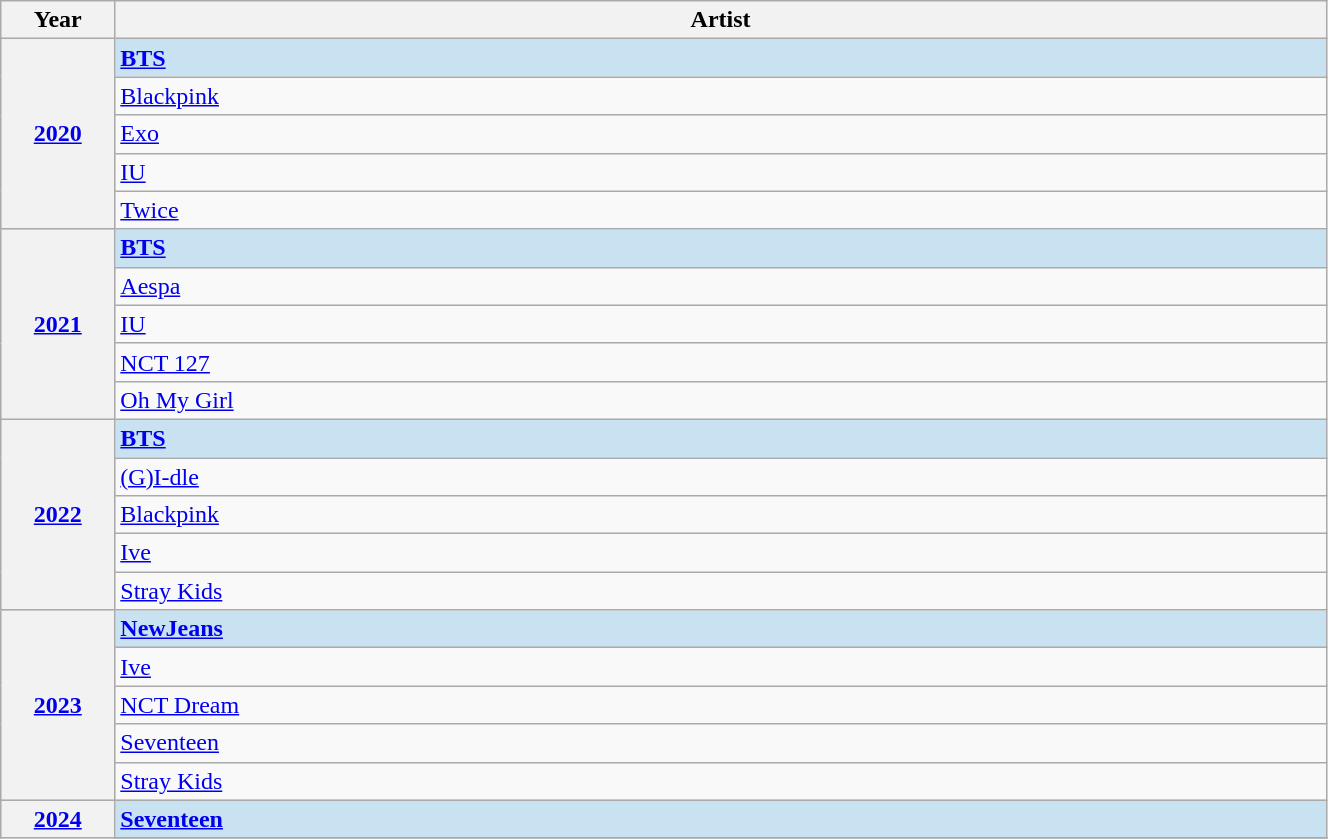<table class="wikitable" width="70%">
<tr>
<th width="8%">Year</th>
<th width="85%">Artist</th>
</tr>
<tr style="background:#c9e2f2">
<th rowspan="5"><a href='#'>2020</a></th>
<td><strong><a href='#'>BTS</a></strong></td>
</tr>
<tr>
<td><a href='#'>Blackpink</a></td>
</tr>
<tr>
<td><a href='#'>Exo</a></td>
</tr>
<tr>
<td><a href='#'>IU</a></td>
</tr>
<tr>
<td><a href='#'>Twice</a></td>
</tr>
<tr style="background:#c9e2f2">
<th rowspan="5"><a href='#'>2021</a></th>
<td><strong><a href='#'>BTS</a></strong></td>
</tr>
<tr>
<td><a href='#'>Aespa</a></td>
</tr>
<tr>
<td><a href='#'>IU</a></td>
</tr>
<tr>
<td><a href='#'>NCT 127</a></td>
</tr>
<tr>
<td><a href='#'>Oh My Girl</a></td>
</tr>
<tr style="background:#c9e2f2">
<th rowspan="5"><a href='#'>2022</a></th>
<td><strong><a href='#'>BTS</a></strong></td>
</tr>
<tr>
<td><a href='#'>(G)I-dle</a></td>
</tr>
<tr>
<td><a href='#'>Blackpink</a></td>
</tr>
<tr>
<td><a href='#'>Ive</a></td>
</tr>
<tr>
<td><a href='#'>Stray Kids</a></td>
</tr>
<tr style="background:#c9e2f2">
<th rowspan="5"><a href='#'>2023</a></th>
<td><strong><a href='#'>NewJeans</a></strong></td>
</tr>
<tr>
<td><a href='#'>Ive</a></td>
</tr>
<tr>
<td><a href='#'>NCT Dream</a></td>
</tr>
<tr>
<td><a href='#'>Seventeen</a></td>
</tr>
<tr>
<td><a href='#'>Stray Kids</a></td>
</tr>
<tr style="background:#c9e2f2">
<th rowspan="5"><a href='#'>2024</a></th>
<td><a href='#'><strong>Seventeen</strong></a></td>
</tr>
<tr>
</tr>
</table>
